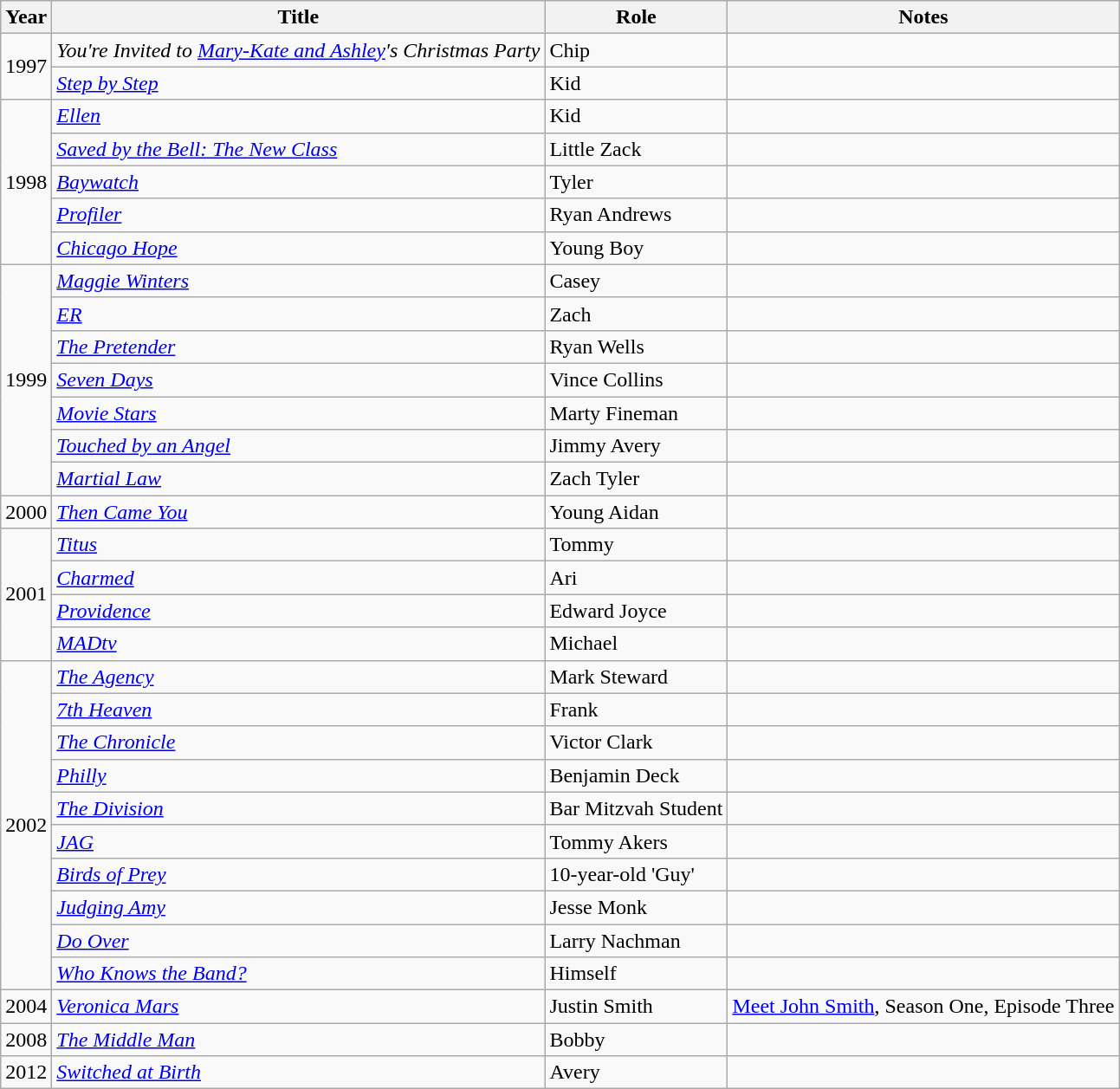<table class="wikitable sortable collapsible">
<tr>
<th>Year</th>
<th>Title</th>
<th>Role</th>
<th>Notes</th>
</tr>
<tr>
<td rowspan="2">1997</td>
<td><em>You're Invited to <a href='#'>Mary-Kate and Ashley</a>'s Christmas Party</em></td>
<td>Chip</td>
<td></td>
</tr>
<tr>
<td><em><a href='#'>Step by Step</a></em></td>
<td>Kid</td>
<td></td>
</tr>
<tr>
<td rowspan="5">1998</td>
<td><em><a href='#'>Ellen</a></em></td>
<td>Kid</td>
<td></td>
</tr>
<tr>
<td><em><a href='#'>Saved by the Bell: The New Class</a></em></td>
<td>Little Zack</td>
<td></td>
</tr>
<tr>
<td><em><a href='#'>Baywatch</a></em></td>
<td>Tyler</td>
<td></td>
</tr>
<tr>
<td><em><a href='#'>Profiler</a></em></td>
<td>Ryan Andrews</td>
<td></td>
</tr>
<tr>
<td><em><a href='#'>Chicago Hope</a></em></td>
<td>Young Boy</td>
<td></td>
</tr>
<tr>
<td rowspan="7">1999</td>
<td><em><a href='#'>Maggie Winters</a></em></td>
<td>Casey</td>
<td></td>
</tr>
<tr>
<td><em><a href='#'>ER</a></em></td>
<td>Zach</td>
<td></td>
</tr>
<tr>
<td><em><a href='#'>The Pretender</a></em></td>
<td>Ryan Wells</td>
<td></td>
</tr>
<tr>
<td><em><a href='#'>Seven Days</a></em></td>
<td>Vince Collins</td>
<td></td>
</tr>
<tr>
<td><em><a href='#'>Movie Stars</a></em></td>
<td>Marty Fineman</td>
<td></td>
</tr>
<tr>
<td><em><a href='#'>Touched by an Angel</a></em></td>
<td>Jimmy Avery</td>
<td></td>
</tr>
<tr>
<td><em><a href='#'>Martial Law</a></em></td>
<td>Zach Tyler</td>
<td></td>
</tr>
<tr>
<td>2000</td>
<td><em><a href='#'>Then Came You</a></em></td>
<td>Young Aidan</td>
<td></td>
</tr>
<tr>
<td rowspan="4">2001</td>
<td><em><a href='#'>Titus</a></em></td>
<td>Tommy</td>
<td></td>
</tr>
<tr>
<td><em><a href='#'>Charmed</a></em></td>
<td>Ari</td>
<td></td>
</tr>
<tr>
<td><em><a href='#'>Providence</a></em></td>
<td>Edward Joyce</td>
<td></td>
</tr>
<tr>
<td><em><a href='#'>MADtv</a></em></td>
<td>Michael</td>
<td></td>
</tr>
<tr>
<td rowspan="10">2002</td>
<td><em><a href='#'>The Agency</a></em></td>
<td>Mark Steward</td>
<td></td>
</tr>
<tr>
<td><em><a href='#'>7th Heaven</a></em></td>
<td>Frank</td>
<td></td>
</tr>
<tr>
<td><em><a href='#'>The Chronicle</a></em></td>
<td>Victor Clark</td>
<td></td>
</tr>
<tr>
<td><em><a href='#'>Philly</a></em></td>
<td>Benjamin Deck</td>
<td></td>
</tr>
<tr>
<td><em><a href='#'>The Division</a></em></td>
<td>Bar Mitzvah Student</td>
<td></td>
</tr>
<tr>
<td><em><a href='#'>JAG</a></em></td>
<td>Tommy Akers</td>
<td></td>
</tr>
<tr>
<td><em><a href='#'>Birds of Prey</a></em></td>
<td>10-year-old 'Guy'</td>
<td></td>
</tr>
<tr>
<td><em><a href='#'>Judging Amy</a></em></td>
<td>Jesse Monk</td>
<td></td>
</tr>
<tr>
<td><em><a href='#'>Do Over</a></em></td>
<td>Larry Nachman</td>
<td></td>
</tr>
<tr>
<td><em><a href='#'>Who Knows the Band?</a></em></td>
<td>Himself</td>
<td></td>
</tr>
<tr>
<td>2004</td>
<td><em><a href='#'>Veronica Mars</a></em></td>
<td>Justin Smith</td>
<td><a href='#'>Meet John Smith</a>, Season One, Episode Three</td>
</tr>
<tr>
<td>2008</td>
<td><em><a href='#'>The Middle Man</a></em></td>
<td>Bobby</td>
<td></td>
</tr>
<tr>
<td>2012</td>
<td><em><a href='#'>Switched at Birth</a></em></td>
<td>Avery</td>
</tr>
</table>
